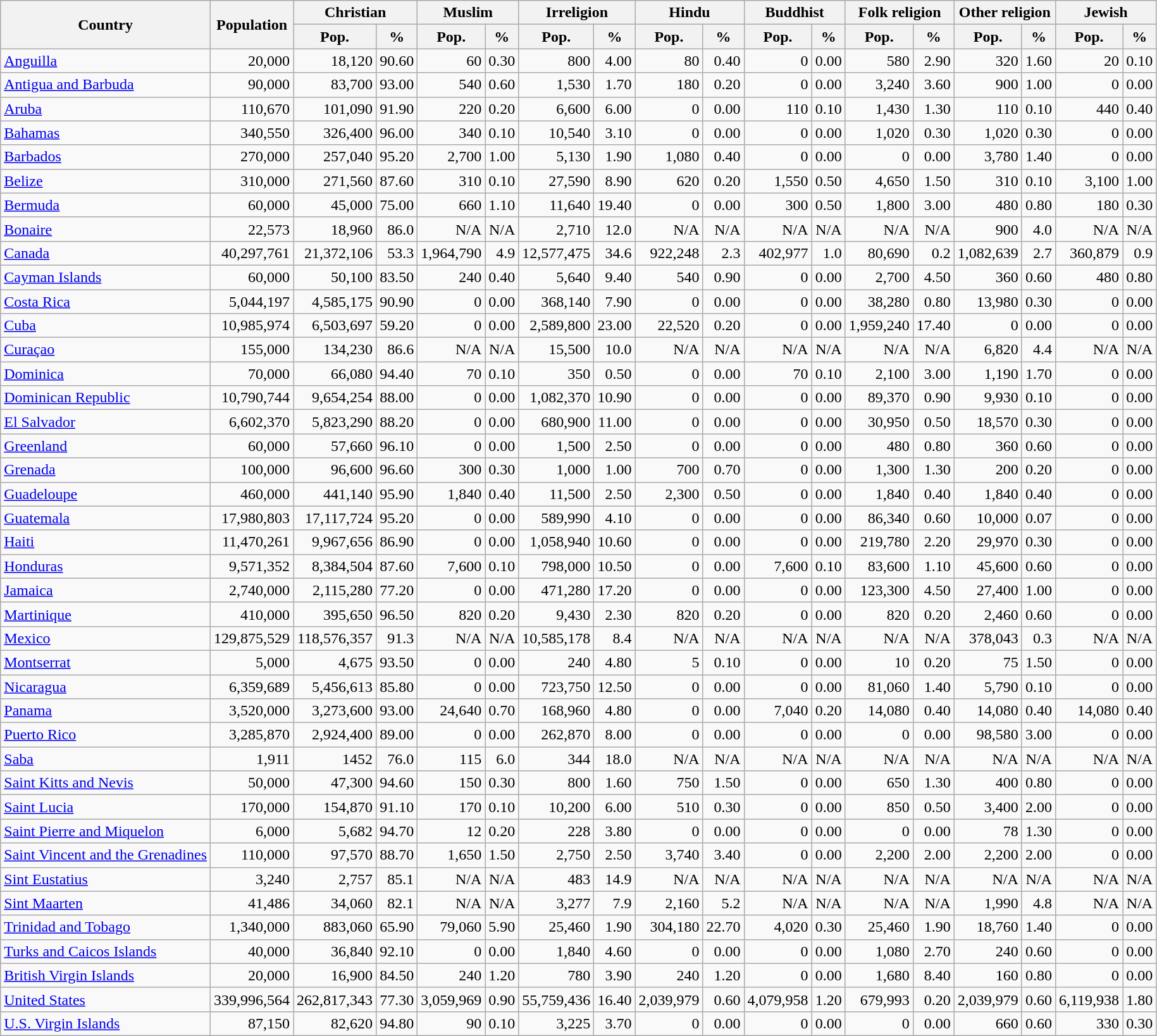<table class="wikitable sortable">
<tr>
<th rowspan="2">Country</th>
<th rowspan="2" data-sort-type="number">Population</th>
<th colspan="2" data-sort-type="number">Christian</th>
<th colspan="2" data-sort-type="number">Muslim</th>
<th colspan="2" data-sort-type="number">Irreligion</th>
<th colspan="2" data-sort-type="number">Hindu</th>
<th colspan="2" data-sort-type="number">Buddhist</th>
<th colspan="2" data-sort-type="number">Folk religion</th>
<th colspan="2" data-sort-type="number">Other religion</th>
<th colspan="2" data-sort-type="number">Jewish</th>
</tr>
<tr>
<th>Pop.</th>
<th>%</th>
<th>Pop.</th>
<th>%</th>
<th>Pop.</th>
<th>%</th>
<th>Pop.</th>
<th>%</th>
<th>Pop.</th>
<th>%</th>
<th>Pop.</th>
<th>%</th>
<th>Pop.</th>
<th>%</th>
<th>Pop.</th>
<th>%</th>
</tr>
<tr style="text-align:right">
<td style="text-align:left"> <a href='#'>Anguilla</a></td>
<td>20,000</td>
<td>18,120</td>
<td>90.60</td>
<td>60</td>
<td>0.30</td>
<td>800</td>
<td>4.00</td>
<td>80</td>
<td>0.40</td>
<td>0</td>
<td>0.00</td>
<td>580</td>
<td>2.90</td>
<td>320</td>
<td>1.60</td>
<td>20</td>
<td>0.10</td>
</tr>
<tr style="text-align:right">
<td style="text-align:left"> <a href='#'>Antigua and Barbuda</a></td>
<td>90,000</td>
<td>83,700</td>
<td>93.00</td>
<td>540</td>
<td>0.60</td>
<td>1,530</td>
<td>1.70</td>
<td>180</td>
<td>0.20</td>
<td>0</td>
<td>0.00</td>
<td>3,240</td>
<td>3.60</td>
<td>900</td>
<td>1.00</td>
<td>0</td>
<td>0.00</td>
</tr>
<tr style="text-align:right">
<td style="text-align:left"> <a href='#'>Aruba</a></td>
<td>110,670</td>
<td>101,090</td>
<td>91.90</td>
<td>220</td>
<td>0.20</td>
<td>6,600</td>
<td>6.00</td>
<td>0</td>
<td>0.00</td>
<td>110</td>
<td>0.10</td>
<td>1,430</td>
<td>1.30</td>
<td>110</td>
<td>0.10</td>
<td>440</td>
<td>0.40</td>
</tr>
<tr style="text-align:right">
<td style="text-align:left"> <a href='#'>Bahamas</a></td>
<td>340,550</td>
<td>326,400</td>
<td>96.00</td>
<td>340</td>
<td>0.10</td>
<td>10,540</td>
<td>3.10</td>
<td>0</td>
<td>0.00</td>
<td>0</td>
<td>0.00</td>
<td>1,020</td>
<td>0.30</td>
<td>1,020</td>
<td>0.30</td>
<td>0</td>
<td>0.00</td>
</tr>
<tr style="text-align:right">
<td style="text-align:left"> <a href='#'>Barbados</a></td>
<td>270,000</td>
<td>257,040</td>
<td>95.20</td>
<td>2,700</td>
<td>1.00</td>
<td>5,130</td>
<td>1.90</td>
<td>1,080</td>
<td>0.40</td>
<td>0</td>
<td>0.00</td>
<td>0</td>
<td>0.00</td>
<td>3,780</td>
<td>1.40</td>
<td>0</td>
<td>0.00</td>
</tr>
<tr style="text-align:right">
<td style="text-align:left"> <a href='#'>Belize</a></td>
<td>310,000</td>
<td>271,560</td>
<td>87.60</td>
<td>310</td>
<td>0.10</td>
<td>27,590</td>
<td>8.90</td>
<td>620</td>
<td>0.20</td>
<td>1,550</td>
<td>0.50</td>
<td>4,650</td>
<td>1.50</td>
<td>310</td>
<td>0.10</td>
<td>3,100</td>
<td>1.00</td>
</tr>
<tr style="text-align:right">
<td style="text-align:left"> <a href='#'>Bermuda</a></td>
<td>60,000</td>
<td>45,000</td>
<td>75.00</td>
<td>660</td>
<td>1.10</td>
<td>11,640</td>
<td>19.40</td>
<td>0</td>
<td>0.00</td>
<td>300</td>
<td>0.50</td>
<td>1,800</td>
<td>3.00</td>
<td>480</td>
<td>0.80</td>
<td>180</td>
<td>0.30</td>
</tr>
<tr style="text-align:right">
<td style="text-align:left"> <a href='#'>Bonaire</a></td>
<td>22,573</td>
<td>18,960</td>
<td>86.0</td>
<td>N/A</td>
<td>N/A</td>
<td>2,710</td>
<td>12.0</td>
<td>N/A</td>
<td>N/A</td>
<td>N/A</td>
<td>N/A</td>
<td>N/A</td>
<td>N/A</td>
<td>900</td>
<td>4.0</td>
<td>N/A</td>
<td>N/A</td>
</tr>
<tr style="text-align:right">
<td style="text-align:left"> <a href='#'>Canada</a></td>
<td>40,297,761</td>
<td>21,372,106</td>
<td>53.3</td>
<td>1,964,790</td>
<td>4.9</td>
<td>12,577,475</td>
<td>34.6</td>
<td>922,248</td>
<td>2.3</td>
<td>402,977</td>
<td>1.0</td>
<td>80,690</td>
<td>0.2</td>
<td>1,082,639</td>
<td>2.7</td>
<td>360,879</td>
<td>0.9</td>
</tr>
<tr style="text-align:right">
<td style="text-align:left"> <a href='#'>Cayman Islands</a></td>
<td>60,000</td>
<td>50,100</td>
<td>83.50</td>
<td>240</td>
<td>0.40</td>
<td>5,640</td>
<td>9.40</td>
<td>540</td>
<td>0.90</td>
<td>0</td>
<td>0.00</td>
<td>2,700</td>
<td>4.50</td>
<td>360</td>
<td>0.60</td>
<td>480</td>
<td>0.80</td>
</tr>
<tr style="text-align:right">
<td style="text-align:left"> <a href='#'>Costa Rica</a></td>
<td>5,044,197</td>
<td>4,585,175</td>
<td>90.90</td>
<td>0</td>
<td>0.00</td>
<td>368,140</td>
<td>7.90</td>
<td>0</td>
<td>0.00</td>
<td>0</td>
<td>0.00</td>
<td>38,280</td>
<td>0.80</td>
<td>13,980</td>
<td>0.30</td>
<td>0</td>
<td>0.00</td>
</tr>
<tr style="text-align:right">
<td style="text-align:left"> <a href='#'>Cuba</a></td>
<td>10,985,974</td>
<td>6,503,697</td>
<td>59.20</td>
<td>0</td>
<td>0.00</td>
<td>2,589,800</td>
<td>23.00</td>
<td>22,520</td>
<td>0.20</td>
<td>0</td>
<td>0.00</td>
<td>1,959,240</td>
<td>17.40</td>
<td>0</td>
<td>0.00</td>
<td>0</td>
<td>0.00</td>
</tr>
<tr style="text-align:right">
<td style="text-align:left"> <a href='#'>Curaçao</a></td>
<td>155,000</td>
<td>134,230</td>
<td>86.6</td>
<td>N/A</td>
<td>N/A</td>
<td>15,500</td>
<td>10.0</td>
<td>N/A</td>
<td>N/A</td>
<td>N/A</td>
<td>N/A</td>
<td>N/A</td>
<td>N/A</td>
<td>6,820</td>
<td>4.4</td>
<td>N/A</td>
<td>N/A</td>
</tr>
<tr style="text-align:right">
<td style="text-align:left"> <a href='#'>Dominica</a></td>
<td>70,000</td>
<td>66,080</td>
<td>94.40</td>
<td>70</td>
<td>0.10</td>
<td>350</td>
<td>0.50</td>
<td>0</td>
<td>0.00</td>
<td>70</td>
<td>0.10</td>
<td>2,100</td>
<td>3.00</td>
<td>1,190</td>
<td>1.70</td>
<td>0</td>
<td>0.00</td>
</tr>
<tr style="text-align:right">
<td style="text-align:left"> <a href='#'>Dominican Republic</a></td>
<td>10,790,744</td>
<td>9,654,254</td>
<td>88.00</td>
<td>0</td>
<td>0.00</td>
<td>1,082,370</td>
<td>10.90</td>
<td>0</td>
<td>0.00</td>
<td>0</td>
<td>0.00</td>
<td>89,370</td>
<td>0.90</td>
<td>9,930</td>
<td>0.10</td>
<td>0</td>
<td>0.00</td>
</tr>
<tr style="text-align:right">
<td style="text-align:left"> <a href='#'>El Salvador</a></td>
<td>6,602,370</td>
<td>5,823,290</td>
<td>88.20</td>
<td>0</td>
<td>0.00</td>
<td>680,900</td>
<td>11.00</td>
<td>0</td>
<td>0.00</td>
<td>0</td>
<td>0.00</td>
<td>30,950</td>
<td>0.50</td>
<td>18,570</td>
<td>0.30</td>
<td>0</td>
<td>0.00</td>
</tr>
<tr style="text-align:right">
<td style="text-align:left"> <a href='#'>Greenland</a></td>
<td>60,000</td>
<td>57,660</td>
<td>96.10</td>
<td>0</td>
<td>0.00</td>
<td>1,500</td>
<td>2.50</td>
<td>0</td>
<td>0.00</td>
<td>0</td>
<td>0.00</td>
<td>480</td>
<td>0.80</td>
<td>360</td>
<td>0.60</td>
<td>0</td>
<td>0.00</td>
</tr>
<tr style="text-align:right">
<td style="text-align:left"> <a href='#'>Grenada</a></td>
<td>100,000</td>
<td>96,600</td>
<td>96.60</td>
<td>300</td>
<td>0.30</td>
<td>1,000</td>
<td>1.00</td>
<td>700</td>
<td>0.70</td>
<td>0</td>
<td>0.00</td>
<td>1,300</td>
<td>1.30</td>
<td>200</td>
<td>0.20</td>
<td>0</td>
<td>0.00</td>
</tr>
<tr style="text-align:right">
<td style="text-align:left"> <a href='#'>Guadeloupe</a></td>
<td>460,000</td>
<td>441,140</td>
<td>95.90</td>
<td>1,840</td>
<td>0.40</td>
<td>11,500</td>
<td>2.50</td>
<td>2,300</td>
<td>0.50</td>
<td>0</td>
<td>0.00</td>
<td>1,840</td>
<td>0.40</td>
<td>1,840</td>
<td>0.40</td>
<td>0</td>
<td>0.00</td>
</tr>
<tr style="text-align:right">
<td style="text-align:left"> <a href='#'>Guatemala</a></td>
<td>17,980,803</td>
<td>17,117,724</td>
<td>95.20</td>
<td>0</td>
<td>0.00</td>
<td>589,990</td>
<td>4.10</td>
<td>0</td>
<td>0.00</td>
<td>0</td>
<td>0.00</td>
<td>86,340</td>
<td>0.60</td>
<td>10,000</td>
<td>0.07</td>
<td>0</td>
<td>0.00</td>
</tr>
<tr style="text-align:right">
<td style="text-align:left"> <a href='#'>Haiti</a></td>
<td>11,470,261</td>
<td>9,967,656</td>
<td>86.90</td>
<td>0</td>
<td>0.00</td>
<td>1,058,940</td>
<td>10.60</td>
<td>0</td>
<td>0.00</td>
<td>0</td>
<td>0.00</td>
<td>219,780</td>
<td>2.20</td>
<td>29,970</td>
<td>0.30</td>
<td>0</td>
<td>0.00</td>
</tr>
<tr style="text-align:right">
<td style="text-align:left"> <a href='#'>Honduras</a></td>
<td>9,571,352</td>
<td>8,384,504</td>
<td>87.60</td>
<td>7,600</td>
<td>0.10</td>
<td>798,000</td>
<td>10.50</td>
<td>0</td>
<td>0.00</td>
<td>7,600</td>
<td>0.10</td>
<td>83,600</td>
<td>1.10</td>
<td>45,600</td>
<td>0.60</td>
<td>0</td>
<td>0.00</td>
</tr>
<tr style="text-align:right">
<td style="text-align:left"> <a href='#'>Jamaica</a></td>
<td>2,740,000</td>
<td>2,115,280</td>
<td>77.20</td>
<td>0</td>
<td>0.00</td>
<td>471,280</td>
<td>17.20</td>
<td>0</td>
<td>0.00</td>
<td>0</td>
<td>0.00</td>
<td>123,300</td>
<td>4.50</td>
<td>27,400</td>
<td>1.00</td>
<td>0</td>
<td>0.00</td>
</tr>
<tr style="text-align:right">
<td style="text-align:left"> <a href='#'>Martinique</a></td>
<td>410,000</td>
<td>395,650</td>
<td>96.50</td>
<td>820</td>
<td>0.20</td>
<td>9,430</td>
<td>2.30</td>
<td>820</td>
<td>0.20</td>
<td>0</td>
<td>0.00</td>
<td>820</td>
<td>0.20</td>
<td>2,460</td>
<td>0.60</td>
<td>0</td>
<td>0.00</td>
</tr>
<tr style="text-align:right">
<td style="text-align:left"> <a href='#'>Mexico</a></td>
<td>129,875,529</td>
<td>118,576,357</td>
<td>91.3</td>
<td>N/A</td>
<td>N/A</td>
<td>10,585,178</td>
<td>8.4</td>
<td>N/A</td>
<td>N/A</td>
<td>N/A</td>
<td>N/A</td>
<td>N/A</td>
<td>N/A</td>
<td>378,043</td>
<td>0.3</td>
<td>N/A</td>
<td>N/A</td>
</tr>
<tr style="text-align:right">
<td style="text-align:left"> <a href='#'>Montserrat</a></td>
<td>5,000</td>
<td>4,675</td>
<td>93.50</td>
<td>0</td>
<td>0.00</td>
<td>240</td>
<td>4.80</td>
<td>5</td>
<td>0.10</td>
<td>0</td>
<td>0.00</td>
<td>10</td>
<td>0.20</td>
<td>75</td>
<td>1.50</td>
<td>0</td>
<td>0.00</td>
</tr>
<tr style="text-align:right">
<td style="text-align:left"> <a href='#'>Nicaragua</a></td>
<td>6,359,689</td>
<td>5,456,613</td>
<td>85.80</td>
<td>0</td>
<td>0.00</td>
<td>723,750</td>
<td>12.50</td>
<td>0</td>
<td>0.00</td>
<td>0</td>
<td>0.00</td>
<td>81,060</td>
<td>1.40</td>
<td>5,790</td>
<td>0.10</td>
<td>0</td>
<td>0.00</td>
</tr>
<tr style="text-align:right">
<td style="text-align:left"> <a href='#'>Panama</a></td>
<td>3,520,000</td>
<td>3,273,600</td>
<td>93.00</td>
<td>24,640</td>
<td>0.70</td>
<td>168,960</td>
<td>4.80</td>
<td>0</td>
<td>0.00</td>
<td>7,040</td>
<td>0.20</td>
<td>14,080</td>
<td>0.40</td>
<td>14,080</td>
<td>0.40</td>
<td>14,080</td>
<td>0.40</td>
</tr>
<tr style="text-align:right">
<td style="text-align:left"> <a href='#'>Puerto Rico</a></td>
<td>3,285,870</td>
<td>2,924,400</td>
<td>89.00</td>
<td>0</td>
<td>0.00</td>
<td>262,870</td>
<td>8.00</td>
<td>0</td>
<td>0.00</td>
<td>0</td>
<td>0.00</td>
<td>0</td>
<td>0.00</td>
<td>98,580</td>
<td>3.00</td>
<td>0</td>
<td>0.00</td>
</tr>
<tr style="text-align:right">
<td style="text-align:left"> <a href='#'>Saba</a></td>
<td>1,911</td>
<td>1452</td>
<td>76.0</td>
<td>115</td>
<td>6.0</td>
<td>344</td>
<td>18.0</td>
<td>N/A</td>
<td>N/A</td>
<td>N/A</td>
<td>N/A</td>
<td>N/A</td>
<td>N/A</td>
<td>N/A</td>
<td>N/A</td>
<td>N/A</td>
<td>N/A</td>
</tr>
<tr style="text-align:right">
<td style="text-align:left"> <a href='#'>Saint Kitts and Nevis</a></td>
<td>50,000</td>
<td>47,300</td>
<td>94.60</td>
<td>150</td>
<td>0.30</td>
<td>800</td>
<td>1.60</td>
<td>750</td>
<td>1.50</td>
<td>0</td>
<td>0.00</td>
<td>650</td>
<td>1.30</td>
<td>400</td>
<td>0.80</td>
<td>0</td>
<td>0.00</td>
</tr>
<tr style="text-align:right">
<td style="text-align:left"> <a href='#'>Saint Lucia</a></td>
<td>170,000</td>
<td>154,870</td>
<td>91.10</td>
<td>170</td>
<td>0.10</td>
<td>10,200</td>
<td>6.00</td>
<td>510</td>
<td>0.30</td>
<td>0</td>
<td>0.00</td>
<td>850</td>
<td>0.50</td>
<td>3,400</td>
<td>2.00</td>
<td>0</td>
<td>0.00</td>
</tr>
<tr style="text-align:right">
<td style="text-align:left"> <a href='#'>Saint Pierre and Miquelon</a></td>
<td>6,000</td>
<td>5,682</td>
<td>94.70</td>
<td>12</td>
<td>0.20</td>
<td>228</td>
<td>3.80</td>
<td>0</td>
<td>0.00</td>
<td>0</td>
<td>0.00</td>
<td>0</td>
<td>0.00</td>
<td>78</td>
<td>1.30</td>
<td>0</td>
<td>0.00</td>
</tr>
<tr style="text-align:right">
<td style="text-align:left"> <a href='#'>Saint Vincent and the Grenadines</a></td>
<td>110,000</td>
<td>97,570</td>
<td>88.70</td>
<td>1,650</td>
<td>1.50</td>
<td>2,750</td>
<td>2.50</td>
<td>3,740</td>
<td>3.40</td>
<td>0</td>
<td>0.00</td>
<td>2,200</td>
<td>2.00</td>
<td>2,200</td>
<td>2.00</td>
<td>0</td>
<td>0.00</td>
</tr>
<tr style="text-align:right">
<td style="text-align:left"> <a href='#'>Sint Eustatius</a></td>
<td>3,240</td>
<td>2,757</td>
<td>85.1</td>
<td>N/A</td>
<td>N/A</td>
<td>483</td>
<td>14.9</td>
<td>N/A</td>
<td>N/A</td>
<td>N/A</td>
<td>N/A</td>
<td>N/A</td>
<td>N/A</td>
<td>N/A</td>
<td>N/A</td>
<td>N/A</td>
<td>N/A</td>
</tr>
<tr style="text-align:right">
<td style="text-align:left"> <a href='#'>Sint Maarten</a></td>
<td>41,486</td>
<td>34,060</td>
<td>82.1</td>
<td>N/A</td>
<td>N/A</td>
<td>3,277</td>
<td>7.9</td>
<td>2,160</td>
<td>5.2</td>
<td>N/A</td>
<td>N/A</td>
<td>N/A</td>
<td>N/A</td>
<td>1,990</td>
<td>4.8</td>
<td>N/A</td>
<td>N/A</td>
</tr>
<tr style="text-align:right">
<td style="text-align:left"> <a href='#'>Trinidad and Tobago</a></td>
<td>1,340,000</td>
<td>883,060</td>
<td>65.90</td>
<td>79,060</td>
<td>5.90</td>
<td>25,460</td>
<td>1.90</td>
<td>304,180</td>
<td>22.70</td>
<td>4,020</td>
<td>0.30</td>
<td>25,460</td>
<td>1.90</td>
<td>18,760</td>
<td>1.40</td>
<td>0</td>
<td>0.00</td>
</tr>
<tr style="text-align:right">
<td style="text-align:left"> <a href='#'>Turks and Caicos Islands</a></td>
<td>40,000</td>
<td>36,840</td>
<td>92.10</td>
<td>0</td>
<td>0.00</td>
<td>1,840</td>
<td>4.60</td>
<td>0</td>
<td>0.00</td>
<td>0</td>
<td>0.00</td>
<td>1,080</td>
<td>2.70</td>
<td>240</td>
<td>0.60</td>
<td>0</td>
<td>0.00</td>
</tr>
<tr style="text-align:right">
<td style="text-align:left"> <a href='#'>British Virgin Islands</a></td>
<td>20,000</td>
<td>16,900</td>
<td>84.50</td>
<td>240</td>
<td>1.20</td>
<td>780</td>
<td>3.90</td>
<td>240</td>
<td>1.20</td>
<td>0</td>
<td>0.00</td>
<td>1,680</td>
<td>8.40</td>
<td>160</td>
<td>0.80</td>
<td>0</td>
<td>0.00</td>
</tr>
<tr style="text-align:right">
<td style="text-align:left"> <a href='#'>United States</a></td>
<td>339,996,564</td>
<td>262,817,343</td>
<td>77.30</td>
<td>3,059,969</td>
<td>0.90</td>
<td>55,759,436</td>
<td>16.40</td>
<td>2,039,979</td>
<td>0.60</td>
<td>4,079,958</td>
<td>1.20</td>
<td>679,993</td>
<td>0.20</td>
<td>2,039,979</td>
<td>0.60</td>
<td>6,119,938</td>
<td>1.80</td>
</tr>
<tr style="text-align:right">
<td style="text-align:left"> <a href='#'>U.S. Virgin Islands</a></td>
<td>87,150</td>
<td>82,620</td>
<td>94.80</td>
<td>90</td>
<td>0.10</td>
<td>3,225</td>
<td>3.70</td>
<td>0</td>
<td>0.00</td>
<td>0</td>
<td>0.00</td>
<td>0</td>
<td>0.00</td>
<td>660</td>
<td>0.60</td>
<td>330</td>
<td>0.30</td>
</tr>
</table>
